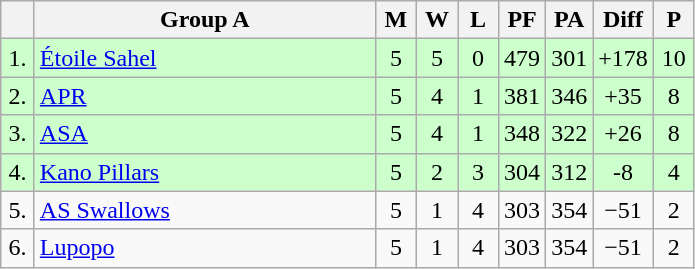<table class="wikitable" style="text-align:center">
<tr>
<th width=15></th>
<th width=220>Group A</th>
<th width=20>M</th>
<th width=20>W</th>
<th width=20>L</th>
<th width=20>PF</th>
<th width=20>PA</th>
<th width=30>Diff</th>
<th width=20>P</th>
</tr>
<tr style="background: #ccffcc;">
<td>1.</td>
<td align=left> <a href='#'>Étoile Sahel</a></td>
<td>5</td>
<td>5</td>
<td>0</td>
<td>479</td>
<td>301</td>
<td>+178</td>
<td>10</td>
</tr>
<tr style="background: #ccffcc;">
<td>2.</td>
<td align=left> <a href='#'>APR</a></td>
<td>5</td>
<td>4</td>
<td>1</td>
<td>381</td>
<td>346</td>
<td>+35</td>
<td>8</td>
</tr>
<tr style="background: #ccffcc;">
<td>3.</td>
<td align=left> <a href='#'>ASA</a></td>
<td>5</td>
<td>4</td>
<td>1</td>
<td>348</td>
<td>322</td>
<td>+26</td>
<td>8</td>
</tr>
<tr style="background: #ccffcc;">
<td>4.</td>
<td align=left> <a href='#'>Kano Pillars</a></td>
<td>5</td>
<td>2</td>
<td>3</td>
<td>304</td>
<td>312</td>
<td>-8</td>
<td>4</td>
</tr>
<tr>
<td>5.</td>
<td align=left> <a href='#'>AS Swallows</a></td>
<td>5</td>
<td>1</td>
<td>4</td>
<td>303</td>
<td>354</td>
<td>−51</td>
<td>2</td>
</tr>
<tr>
<td>6.</td>
<td align=left> <a href='#'>Lupopo</a></td>
<td>5</td>
<td>1</td>
<td>4</td>
<td>303</td>
<td>354</td>
<td>−51</td>
<td>2</td>
</tr>
</table>
